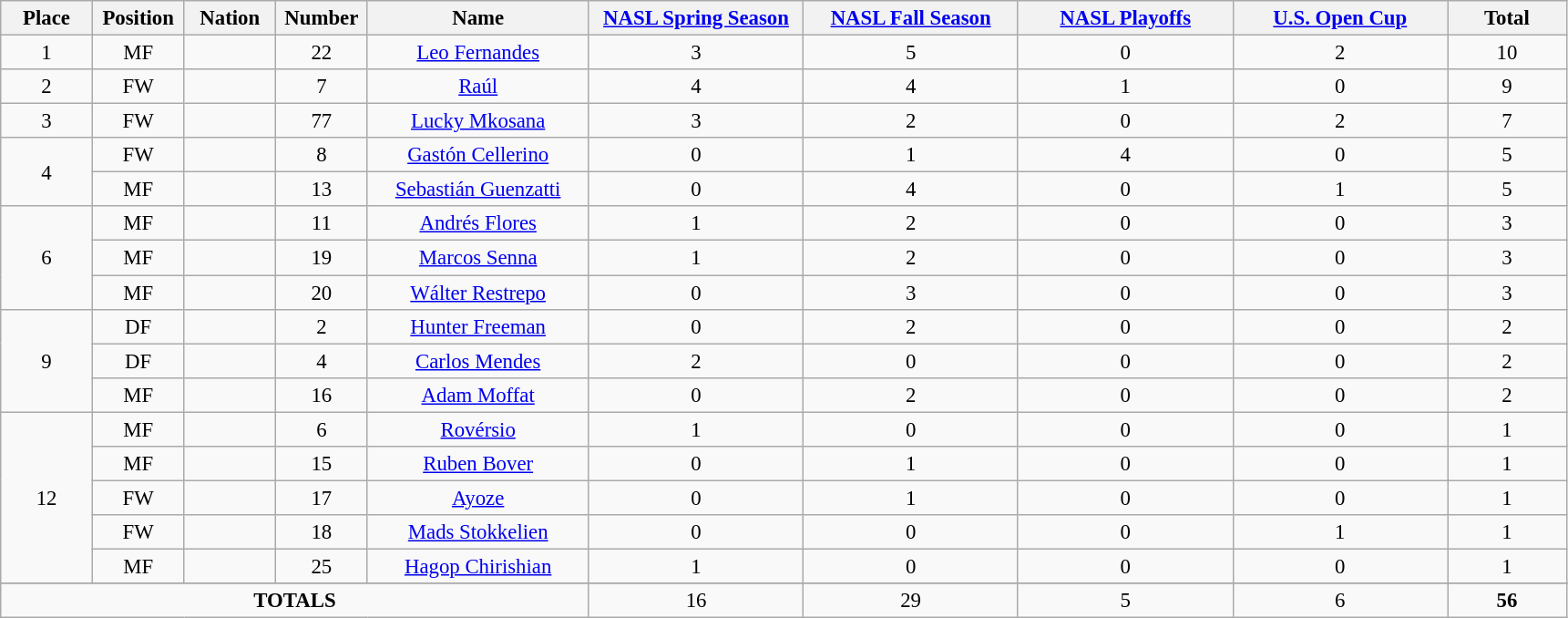<table class="wikitable" style="font-size: 95%; text-align: center;">
<tr>
<th width=60>Place</th>
<th width=60>Position</th>
<th width=60>Nation</th>
<th width=60>Number</th>
<th width=155>Name</th>
<th width=150><a href='#'>NASL Spring Season</a></th>
<th width=150><a href='#'>NASL Fall Season</a></th>
<th width=150><a href='#'>NASL Playoffs</a></th>
<th width=150><a href='#'>U.S. Open Cup</a></th>
<th width=80>Total</th>
</tr>
<tr>
<td>1</td>
<td>MF</td>
<td></td>
<td>22</td>
<td><a href='#'>Leo Fernandes</a></td>
<td>3</td>
<td>5</td>
<td>0</td>
<td>2</td>
<td>10</td>
</tr>
<tr>
<td>2</td>
<td>FW</td>
<td></td>
<td>7</td>
<td><a href='#'>Raúl</a></td>
<td>4</td>
<td>4</td>
<td>1</td>
<td>0</td>
<td>9</td>
</tr>
<tr>
<td>3</td>
<td>FW</td>
<td></td>
<td>77</td>
<td><a href='#'>Lucky Mkosana</a></td>
<td>3</td>
<td>2</td>
<td>0</td>
<td>2</td>
<td>7</td>
</tr>
<tr>
<td rowspan="2">4</td>
<td>FW</td>
<td></td>
<td>8</td>
<td><a href='#'>Gastón Cellerino</a></td>
<td>0</td>
<td>1</td>
<td>4</td>
<td>0</td>
<td>5</td>
</tr>
<tr>
<td>MF</td>
<td></td>
<td>13</td>
<td><a href='#'>Sebastián Guenzatti</a></td>
<td>0</td>
<td>4</td>
<td>0</td>
<td>1</td>
<td>5</td>
</tr>
<tr>
<td rowspan="3">6</td>
<td>MF</td>
<td></td>
<td>11</td>
<td><a href='#'>Andrés Flores</a></td>
<td>1</td>
<td>2</td>
<td>0</td>
<td>0</td>
<td>3</td>
</tr>
<tr>
<td>MF</td>
<td></td>
<td>19</td>
<td><a href='#'>Marcos Senna</a></td>
<td>1</td>
<td>2</td>
<td>0</td>
<td>0</td>
<td>3</td>
</tr>
<tr>
<td>MF</td>
<td></td>
<td>20</td>
<td><a href='#'>Wálter Restrepo</a></td>
<td>0</td>
<td>3</td>
<td>0</td>
<td>0</td>
<td>3</td>
</tr>
<tr>
<td rowspan="3">9</td>
<td>DF</td>
<td></td>
<td>2</td>
<td><a href='#'>Hunter Freeman</a></td>
<td>0</td>
<td>2</td>
<td>0</td>
<td>0</td>
<td>2</td>
</tr>
<tr>
<td>DF</td>
<td></td>
<td>4</td>
<td><a href='#'>Carlos Mendes</a></td>
<td>2</td>
<td>0</td>
<td>0</td>
<td>0</td>
<td>2</td>
</tr>
<tr>
<td>MF</td>
<td></td>
<td>16</td>
<td><a href='#'>Adam Moffat</a></td>
<td>0</td>
<td>2</td>
<td>0</td>
<td>0</td>
<td>2</td>
</tr>
<tr>
<td rowspan="5">12</td>
<td>MF</td>
<td></td>
<td>6</td>
<td><a href='#'>Rovérsio</a></td>
<td>1</td>
<td>0</td>
<td>0</td>
<td>0</td>
<td>1</td>
</tr>
<tr>
<td>MF</td>
<td></td>
<td>15</td>
<td><a href='#'>Ruben Bover</a></td>
<td>0</td>
<td>1</td>
<td>0</td>
<td>0</td>
<td>1</td>
</tr>
<tr>
<td>FW</td>
<td></td>
<td>17</td>
<td><a href='#'>Ayoze</a></td>
<td>0</td>
<td>1</td>
<td>0</td>
<td>0</td>
<td>1</td>
</tr>
<tr>
<td>FW</td>
<td></td>
<td>18</td>
<td><a href='#'>Mads Stokkelien</a></td>
<td>0</td>
<td>0</td>
<td>0</td>
<td>1</td>
<td>1</td>
</tr>
<tr>
<td>MF</td>
<td></td>
<td>25</td>
<td><a href='#'>Hagop Chirishian</a></td>
<td>1</td>
<td>0</td>
<td>0</td>
<td>0</td>
<td>1</td>
</tr>
<tr>
</tr>
<tr>
<td colspan="5"><strong>TOTALS</strong></td>
<td>16</td>
<td>29</td>
<td>5</td>
<td>6</td>
<td><strong>56</strong></td>
</tr>
</table>
